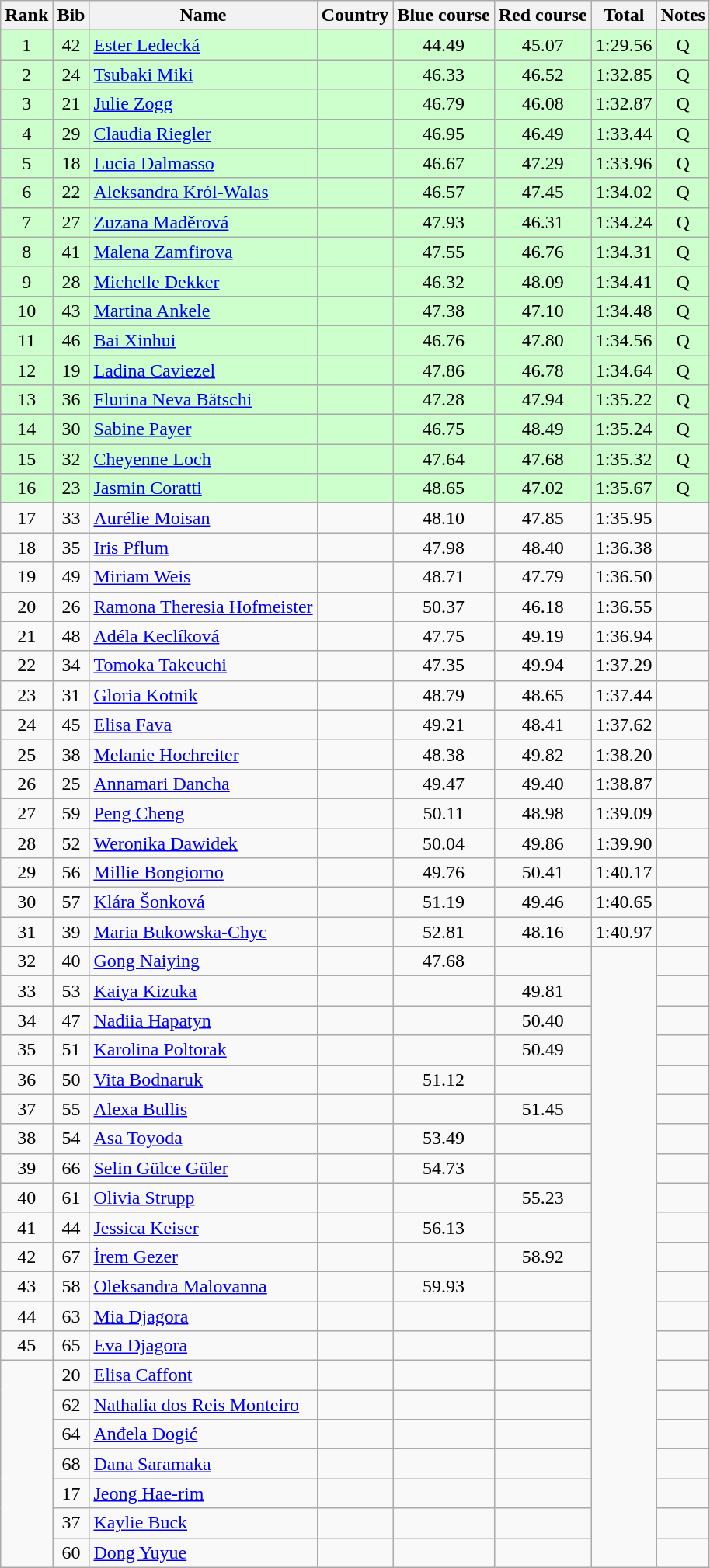<table class="wikitable sortable" style="text-align:center">
<tr>
<th>Rank</th>
<th>Bib</th>
<th>Name</th>
<th>Country</th>
<th>Blue course</th>
<th>Red course</th>
<th>Total</th>
<th>Notes</th>
</tr>
<tr bgcolor=ccffcc>
<td>1</td>
<td>42</td>
<td align=left><a href='#'>Ester Ledecká</a></td>
<td align=left></td>
<td>44.49</td>
<td>45.07</td>
<td>1:29.56</td>
<td>Q</td>
</tr>
<tr bgcolor=ccffcc>
<td>2</td>
<td>24</td>
<td align=left><a href='#'>Tsubaki Miki</a></td>
<td align=left></td>
<td>46.33</td>
<td>46.52</td>
<td>1:32.85</td>
<td>Q</td>
</tr>
<tr bgcolor=ccffcc>
<td>3</td>
<td>21</td>
<td align=left><a href='#'>Julie Zogg</a></td>
<td align=left></td>
<td>46.79</td>
<td>46.08</td>
<td>1:32.87</td>
<td>Q</td>
</tr>
<tr bgcolor=ccffcc>
<td>4</td>
<td>29</td>
<td align=left><a href='#'>Claudia Riegler</a></td>
<td align=left></td>
<td>46.95</td>
<td>46.49</td>
<td>1:33.44</td>
<td>Q</td>
</tr>
<tr bgcolor=ccffcc>
<td>5</td>
<td>18</td>
<td align=left><a href='#'>Lucia Dalmasso</a></td>
<td align=left></td>
<td>46.67</td>
<td>47.29</td>
<td>1:33.96</td>
<td>Q</td>
</tr>
<tr bgcolor=ccffcc>
<td>6</td>
<td>22</td>
<td align=left><a href='#'>Aleksandra Król-Walas</a></td>
<td align=left></td>
<td>46.57</td>
<td>47.45</td>
<td>1:34.02</td>
<td>Q</td>
</tr>
<tr bgcolor=ccffcc>
<td>7</td>
<td>27</td>
<td align=left><a href='#'>Zuzana Maděrová</a></td>
<td align=left></td>
<td>47.93</td>
<td>46.31</td>
<td>1:34.24</td>
<td>Q</td>
</tr>
<tr bgcolor=ccffcc>
<td>8</td>
<td>41</td>
<td align=left><a href='#'>Malena Zamfirova</a></td>
<td align=left></td>
<td>47.55</td>
<td>46.76</td>
<td>1:34.31</td>
<td>Q</td>
</tr>
<tr bgcolor=ccffcc>
<td>9</td>
<td>28</td>
<td align=left><a href='#'>Michelle Dekker</a></td>
<td align=left></td>
<td>46.32</td>
<td>48.09</td>
<td>1:34.41</td>
<td>Q</td>
</tr>
<tr bgcolor=ccffcc>
<td>10</td>
<td>43</td>
<td align=left><a href='#'>Martina Ankele</a></td>
<td align=left></td>
<td>47.38</td>
<td>47.10</td>
<td>1:34.48</td>
<td>Q</td>
</tr>
<tr bgcolor=ccffcc>
<td>11</td>
<td>46</td>
<td align=left><a href='#'>Bai Xinhui</a></td>
<td align=left></td>
<td>46.76</td>
<td>47.80</td>
<td>1:34.56</td>
<td>Q</td>
</tr>
<tr bgcolor=ccffcc>
<td>12</td>
<td>19</td>
<td align=left><a href='#'>Ladina Caviezel</a></td>
<td align=left></td>
<td>47.86</td>
<td>46.78</td>
<td>1:34.64</td>
<td>Q</td>
</tr>
<tr bgcolor=ccffcc>
<td>13</td>
<td>36</td>
<td align=left><a href='#'>Flurina Neva Bätschi</a></td>
<td align=left></td>
<td>47.28</td>
<td>47.94</td>
<td>1:35.22</td>
<td>Q</td>
</tr>
<tr bgcolor=ccffcc>
<td>14</td>
<td>30</td>
<td align=left><a href='#'>Sabine Payer</a></td>
<td align=left></td>
<td>46.75</td>
<td>48.49</td>
<td>1:35.24</td>
<td>Q</td>
</tr>
<tr bgcolor=ccffcc>
<td>15</td>
<td>32</td>
<td align=left><a href='#'>Cheyenne Loch</a></td>
<td align=left></td>
<td>47.64</td>
<td>47.68</td>
<td>1:35.32</td>
<td>Q</td>
</tr>
<tr bgcolor=ccffcc>
<td>16</td>
<td>23</td>
<td align=left><a href='#'>Jasmin Coratti</a></td>
<td align=left></td>
<td>48.65</td>
<td>47.02</td>
<td>1:35.67</td>
<td>Q</td>
</tr>
<tr>
<td>17</td>
<td>33</td>
<td align=left><a href='#'>Aurélie Moisan</a></td>
<td align=left></td>
<td>48.10</td>
<td>47.85</td>
<td>1:35.95</td>
<td></td>
</tr>
<tr>
<td>18</td>
<td>35</td>
<td align=left><a href='#'>Iris Pflum</a></td>
<td align=left></td>
<td>47.98</td>
<td>48.40</td>
<td>1:36.38</td>
<td></td>
</tr>
<tr>
<td>19</td>
<td>49</td>
<td align=left><a href='#'>Miriam Weis</a></td>
<td align=left></td>
<td>48.71</td>
<td>47.79</td>
<td>1:36.50</td>
<td></td>
</tr>
<tr>
<td>20</td>
<td>26</td>
<td align=left><a href='#'>Ramona Theresia Hofmeister</a></td>
<td align=left></td>
<td>50.37</td>
<td>46.18</td>
<td>1:36.55</td>
<td></td>
</tr>
<tr>
<td>21</td>
<td>48</td>
<td align=left><a href='#'>Adéla Keclíková</a></td>
<td align=left></td>
<td>47.75</td>
<td>49.19</td>
<td>1:36.94</td>
<td></td>
</tr>
<tr>
<td>22</td>
<td>34</td>
<td align=left><a href='#'>Tomoka Takeuchi</a></td>
<td align=left></td>
<td>47.35</td>
<td>49.94</td>
<td>1:37.29</td>
<td></td>
</tr>
<tr>
<td>23</td>
<td>31</td>
<td align=left><a href='#'>Gloria Kotnik</a></td>
<td align=left></td>
<td>48.79</td>
<td>48.65</td>
<td>1:37.44</td>
<td></td>
</tr>
<tr>
<td>24</td>
<td>45</td>
<td align=left><a href='#'>Elisa Fava</a></td>
<td align=left></td>
<td>49.21</td>
<td>48.41</td>
<td>1:37.62</td>
<td></td>
</tr>
<tr>
<td>25</td>
<td>38</td>
<td align=left><a href='#'>Melanie Hochreiter</a></td>
<td align=left></td>
<td>48.38</td>
<td>49.82</td>
<td>1:38.20</td>
<td></td>
</tr>
<tr>
<td>26</td>
<td>25</td>
<td align=left><a href='#'>Annamari Dancha</a></td>
<td align=left></td>
<td>49.47</td>
<td>49.40</td>
<td>1:38.87</td>
<td></td>
</tr>
<tr>
<td>27</td>
<td>59</td>
<td align=left><a href='#'>Peng Cheng</a></td>
<td align=left></td>
<td>50.11</td>
<td>48.98</td>
<td>1:39.09</td>
<td></td>
</tr>
<tr>
<td>28</td>
<td>52</td>
<td align=left><a href='#'>Weronika Dawidek</a></td>
<td align=left></td>
<td>50.04</td>
<td>49.86</td>
<td>1:39.90</td>
<td></td>
</tr>
<tr>
<td>29</td>
<td>56</td>
<td align=left><a href='#'>Millie Bongiorno</a></td>
<td align=left></td>
<td>49.76</td>
<td>50.41</td>
<td>1:40.17</td>
<td></td>
</tr>
<tr>
<td>30</td>
<td>57</td>
<td align=left><a href='#'>Klára Šonková</a></td>
<td align=left></td>
<td>51.19</td>
<td>49.46</td>
<td>1:40.65</td>
<td></td>
</tr>
<tr>
<td>31</td>
<td>39</td>
<td align=left><a href='#'>Maria Bukowska-Chyc</a></td>
<td align=left></td>
<td>52.81</td>
<td>48.16</td>
<td>1:40.97</td>
<td></td>
</tr>
<tr>
<td>32</td>
<td>40</td>
<td align=left><a href='#'>Gong Naiying</a></td>
<td align=left></td>
<td>47.68</td>
<td></td>
<td rowspan=21></td>
<td></td>
</tr>
<tr>
<td>33</td>
<td>53</td>
<td align=left><a href='#'>Kaiya Kizuka</a></td>
<td align=left></td>
<td></td>
<td>49.81</td>
<td></td>
</tr>
<tr>
<td>34</td>
<td>47</td>
<td align=left><a href='#'>Nadiia Hapatyn</a></td>
<td align=left></td>
<td></td>
<td>50.40</td>
<td></td>
</tr>
<tr>
<td>35</td>
<td>51</td>
<td align=left><a href='#'>Karolina Poltorak</a></td>
<td align=left></td>
<td></td>
<td>50.49</td>
<td></td>
</tr>
<tr>
<td>36</td>
<td>50</td>
<td align=left><a href='#'>Vita Bodnaruk</a></td>
<td align=left></td>
<td>51.12</td>
<td></td>
<td></td>
</tr>
<tr>
<td>37</td>
<td>55</td>
<td align=left><a href='#'>Alexa Bullis</a></td>
<td align=left></td>
<td></td>
<td>51.45</td>
<td></td>
</tr>
<tr>
<td>38</td>
<td>54</td>
<td align=left><a href='#'>Asa Toyoda</a></td>
<td align=left></td>
<td>53.49</td>
<td></td>
<td></td>
</tr>
<tr>
<td>39</td>
<td>66</td>
<td align=left><a href='#'>Selin Gülce Güler</a></td>
<td align=left></td>
<td>54.73</td>
<td></td>
<td></td>
</tr>
<tr>
<td>40</td>
<td>61</td>
<td align=left><a href='#'>Olivia Strupp</a></td>
<td align=left></td>
<td></td>
<td>55.23</td>
<td></td>
</tr>
<tr>
<td>41</td>
<td>44</td>
<td align=left><a href='#'>Jessica Keiser</a></td>
<td align=left></td>
<td>56.13</td>
<td></td>
<td></td>
</tr>
<tr>
<td>42</td>
<td>67</td>
<td align=left><a href='#'>İrem Gezer</a></td>
<td align=left></td>
<td></td>
<td>58.92</td>
<td></td>
</tr>
<tr>
<td>43</td>
<td>58</td>
<td align=left><a href='#'>Oleksandra Malovanna</a></td>
<td align=left></td>
<td>59.93</td>
<td></td>
<td></td>
</tr>
<tr>
<td>44</td>
<td>63</td>
<td align=left><a href='#'>Mia Djagora</a></td>
<td align=left></td>
<td></td>
<td></td>
<td></td>
</tr>
<tr>
<td>45</td>
<td>65</td>
<td align=left><a href='#'>Eva Djagora</a></td>
<td align=left></td>
<td></td>
<td></td>
<td></td>
</tr>
<tr>
<td rowspan=7></td>
<td>20</td>
<td align=left><a href='#'>Elisa Caffont</a></td>
<td align=left></td>
<td></td>
<td></td>
<td></td>
</tr>
<tr>
<td>62</td>
<td align=left><a href='#'>Nathalia dos Reis Monteiro</a></td>
<td align=left></td>
<td></td>
<td></td>
<td></td>
</tr>
<tr>
<td>64</td>
<td align=left><a href='#'>Anđela Đogić</a></td>
<td align=left></td>
<td></td>
<td></td>
<td></td>
</tr>
<tr>
<td>68</td>
<td align=left><a href='#'>Dana Saramaka</a></td>
<td align=left></td>
<td></td>
<td></td>
<td></td>
</tr>
<tr>
<td>17</td>
<td align=left><a href='#'>Jeong Hae-rim</a></td>
<td align=left></td>
<td></td>
<td></td>
<td></td>
</tr>
<tr>
<td>37</td>
<td align=left><a href='#'>Kaylie Buck</a></td>
<td align=left></td>
<td></td>
<td></td>
<td></td>
</tr>
<tr>
<td>60</td>
<td align=left><a href='#'>Dong Yuyue</a></td>
<td align=left></td>
<td></td>
<td></td>
<td></td>
</tr>
</table>
